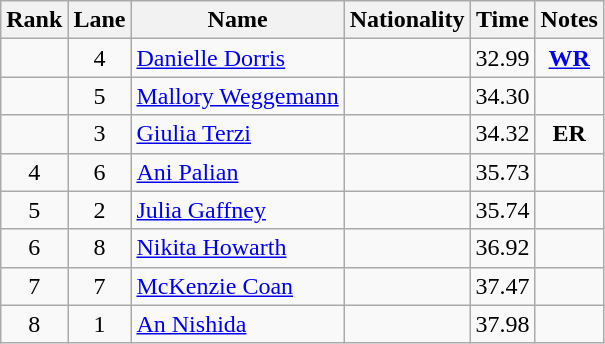<table class="wikitable sortable" style="text-align:center">
<tr>
<th>Rank</th>
<th>Lane</th>
<th>Name</th>
<th>Nationality</th>
<th>Time</th>
<th>Notes</th>
</tr>
<tr>
<td></td>
<td>4</td>
<td align=left><a href='#'>Danielle Dorris</a></td>
<td align=left></td>
<td>32.99</td>
<td><strong><a href='#'>WR</a></strong></td>
</tr>
<tr>
<td></td>
<td>5</td>
<td align=left><a href='#'>Mallory Weggemann</a></td>
<td align=left></td>
<td>34.30</td>
<td></td>
</tr>
<tr>
<td></td>
<td>3</td>
<td align=left><a href='#'>Giulia Terzi</a></td>
<td align=left></td>
<td>34.32</td>
<td><strong>ER</strong></td>
</tr>
<tr>
<td>4</td>
<td>6</td>
<td align=left><a href='#'>Ani Palian</a></td>
<td align=left></td>
<td>35.73</td>
<td></td>
</tr>
<tr>
<td>5</td>
<td>2</td>
<td align=left><a href='#'>Julia Gaffney</a></td>
<td align=left></td>
<td>35.74</td>
<td></td>
</tr>
<tr>
<td>6</td>
<td>8</td>
<td align=left><a href='#'>Nikita Howarth</a></td>
<td align=left></td>
<td>36.92</td>
<td></td>
</tr>
<tr>
<td>7</td>
<td>7</td>
<td align=left><a href='#'>McKenzie Coan</a></td>
<td align=left></td>
<td>37.47</td>
<td></td>
</tr>
<tr>
<td>8</td>
<td>1</td>
<td align=left><a href='#'>An Nishida</a></td>
<td align=left></td>
<td>37.98</td>
<td></td>
</tr>
</table>
